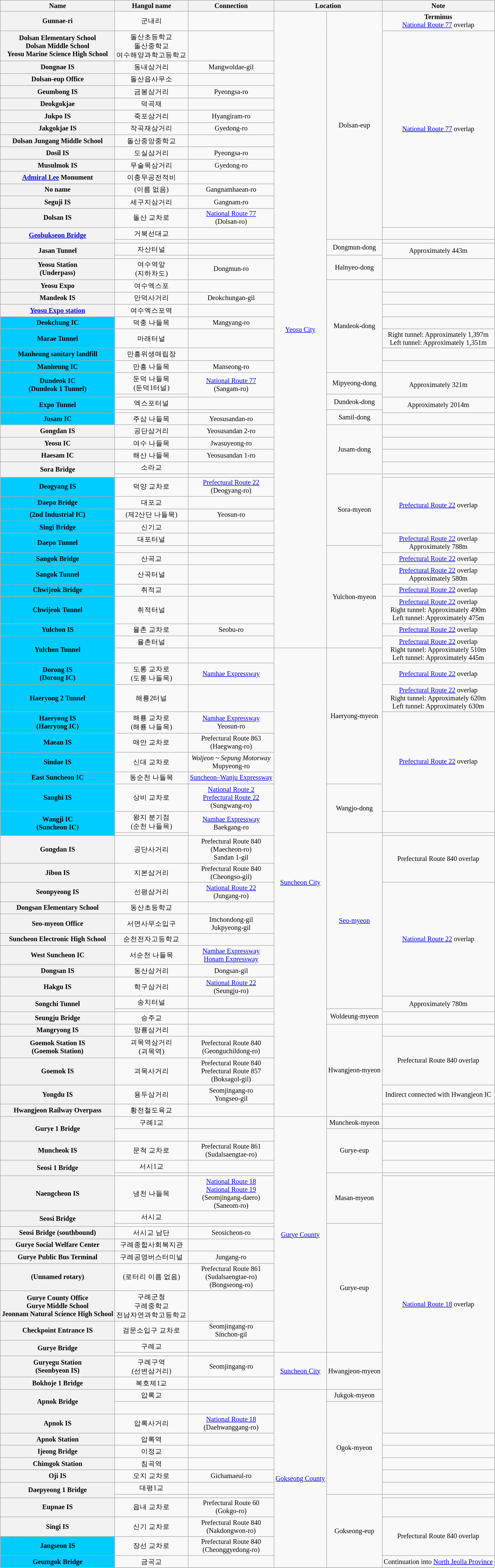<table class="wikitable" style="font-size: 85%; text-align: center;">
<tr>
<th>Name </th>
<th>Hangul name</th>
<th>Connection</th>
<th colspan="2">Location</th>
<th>Note</th>
</tr>
<tr>
<th>Gunnae-ri</th>
<td>군내리</td>
<td></td>
<td rowspan=49><a href='#'>Yeosu City</a></td>
<td rowspan=16>Dolsan-eup</td>
<td><strong>Terminus</strong><br><a href='#'>National Route 77</a> overlap</td>
</tr>
<tr>
<th>Dolsan Elementary School<br>Dolsan Middle School<br>Yeosu Marine Science High School</th>
<td>돌산초등학교<br>돌산중학교<br>여수해양과학고등학교</td>
<td></td>
<td rowspan=14><a href='#'>National Route 77</a> overlap</td>
</tr>
<tr>
<th>Dongnae IS</th>
<td>동내삼거리</td>
<td>Mangwoldae-gil</td>
</tr>
<tr>
<th>Dolsan-eup Office</th>
<td>돌산읍사무소</td>
<td></td>
</tr>
<tr>
<th>Geumbong IS</th>
<td>금봉삼거리</td>
<td>Pyeongsa-ro</td>
</tr>
<tr>
<th>Deokgokjae</th>
<td>덕곡재</td>
<td></td>
</tr>
<tr>
<th>Jukpo IS</th>
<td>죽포삼거리</td>
<td>Hyangiram-ro</td>
</tr>
<tr>
<th>Jakgokjae IS</th>
<td>작곡재삼거리</td>
<td>Gyedong-ro</td>
</tr>
<tr>
<th>Dolsan Jungang Middle School</th>
<td>돌산중앙중학교</td>
<td></td>
</tr>
<tr>
<th>Dosil IS</th>
<td>도실삼거리</td>
<td>Pyeongsa-ro</td>
</tr>
<tr>
<th>Musulmok IS</th>
<td>무술목삼거리</td>
<td>Gyedong-ro</td>
</tr>
<tr>
<th><a href='#'>Admiral Lee</a> Monument</th>
<td>이충무공전적비</td>
<td></td>
</tr>
<tr>
<th>No name</th>
<td>(이름 없음)</td>
<td>Gangnamhaean-ro</td>
</tr>
<tr>
<th>Seguji IS</th>
<td>세구지삼거리</td>
<td>Gangnam-ro</td>
</tr>
<tr>
<th>Dolsan IS</th>
<td>돌산 교차로</td>
<td><a href='#'>National Route 77</a><br>(Dolsan-ro)</td>
</tr>
<tr>
<th rowspan=2><a href='#'>Geobukseon Bridge</a></th>
<td>거북선대교</td>
<td></td>
<td></td>
</tr>
<tr>
<td></td>
<td></td>
<td rowspan=2>Dongmun-dong</td>
<td></td>
</tr>
<tr>
<th rowspan=2>Jasan Tunnel</th>
<td>자산터널</td>
<td></td>
<td rowspan=2>Approximately 443m</td>
</tr>
<tr>
<td></td>
<td></td>
<td rowspan=2>Halnyeo-dong</td>
</tr>
<tr>
<th>Yeosu Station<br>(Underpass)</th>
<td>여수역앞<br>(지하차도)</td>
<td>Dongmun-ro</td>
<td></td>
</tr>
<tr>
<th>Yeosu Expo</th>
<td>여수엑스포</td>
<td></td>
<td rowspan=7>Mandeok-dong</td>
<td></td>
</tr>
<tr>
<th>Mandeok IS</th>
<td>만덕사거리</td>
<td>Deokchungan-gil</td>
<td></td>
</tr>
<tr>
<th><a href='#'>Yeosu Expo station</a></th>
<td>여수엑스포역</td>
<td></td>
<td></td>
</tr>
<tr>
<th style="background-color: #00CCFF;">Deokchung IC</th>
<td>덕충 나들목</td>
<td>Mangyang-ro</td>
<td></td>
</tr>
<tr>
<th style="background-color: #00CCFF;">Marae Tunnel</th>
<td>마래터널</td>
<td></td>
<td>Right tunnel: Approximately 1,397m<br>Left tunnel: Approximately 1,351m</td>
</tr>
<tr>
<th style="background-color: #00CCFF;">Manheung sanitary landfill</th>
<td>만흥위생매립장</td>
<td></td>
<td></td>
</tr>
<tr>
<th style="background-color: #00CCFF;">Manheung IC</th>
<td>만흥 나들목</td>
<td>Manseong-ro</td>
<td></td>
</tr>
<tr>
<th style="background-color: #00CCFF;" rowspan=2>Dundeok IC<br>(Dundeok 1 Tunnel)</th>
<td>둔덕 나들목<br>(둔덕1터널)</td>
<td rowspan=2><a href='#'>National Route 77</a><br>(Sangam-ro)</td>
<td>Mipyeong-dong</td>
<td rowspan=2>Approximately 321m</td>
</tr>
<tr>
<td></td>
<td rowspan=2>Dundeok-dong</td>
</tr>
<tr>
<th style="background-color: #00CCFF;" rowspan=2>Expo Tunnel</th>
<td>엑스포터널</td>
<td></td>
<td rowspan=2>Approximately 2014m</td>
</tr>
<tr>
<td></td>
<td></td>
<td rowspan=2>Samil-dong</td>
</tr>
<tr>
<th style="background-color: #00CCFF;">Jusam IC</th>
<td>주삼 나들목</td>
<td>Yeosusandan-ro</td>
<td></td>
</tr>
<tr>
<th>Gongdan IS</th>
<td>공단삼거리</td>
<td>Yeosusandan 2-ro</td>
<td rowspan=4>Jusam-dong</td>
<td></td>
</tr>
<tr>
<th>Yeosu IC</th>
<td>여수 나들목</td>
<td>Jwasuyeong-ro</td>
<td></td>
</tr>
<tr>
<th>Haesam IC</th>
<td>해산 나들목</td>
<td>Yeosusandan 1-ro</td>
<td></td>
</tr>
<tr>
<th rowspan=2>Sora Bridge</th>
<td>소라교</td>
<td></td>
<td></td>
</tr>
<tr>
<td></td>
<td></td>
<td rowspan=6>Sora-myeon</td>
<td></td>
</tr>
<tr>
<th style="background-color: #00CCFF;">Deogyang IS</th>
<td>덕양 교차로</td>
<td><a href='#'>Prefectural Route 22</a><br>(Deogyang-ro)</td>
<td rowspan=4><a href='#'>Prefectural Route 22</a> overlap</td>
</tr>
<tr>
<th style="background-color: #00CCFF;">Daepo Bridge</th>
<td>대포교</td>
<td></td>
</tr>
<tr>
<th style="background-color: #00CCFF;">(2nd Industrial IC)</th>
<td>(제2산단 나들목)</td>
<td>Yeosun-ro</td>
</tr>
<tr>
<th style="background-color: #00CCFF;">Singi Bridge</th>
<td>신기교</td>
<td></td>
</tr>
<tr>
<th rowspan=2 style="background-color: #00CCFF;">Daepo Tunnel</th>
<td>대포터널</td>
<td></td>
<td rowspan=2><a href='#'>Prefectural Route 22</a> overlap<br>Approximately 788m</td>
</tr>
<tr>
<td></td>
<td></td>
<td rowspan=7>Yulchon-myeon</td>
</tr>
<tr>
<th style="background-color: #00CCFF;">Sangok Bridge</th>
<td>산곡교</td>
<td></td>
<td><a href='#'>Prefectural Route 22</a> overlap</td>
</tr>
<tr>
<th style="background-color: #00CCFF;">Sangok Tunnel</th>
<td>산곡터널</td>
<td></td>
<td><a href='#'>Prefectural Route 22</a> overlap<br>Approximately 580m</td>
</tr>
<tr>
<th style="background-color: #00CCFF;">Chwijeok Bridge</th>
<td>취적교</td>
<td></td>
<td><a href='#'>Prefectural Route 22</a> overlap</td>
</tr>
<tr>
<th style="background-color: #00CCFF;">Chwijeok Tunnel</th>
<td>취적터널</td>
<td></td>
<td><a href='#'>Prefectural Route 22</a> overlap<br>Right tunnel: Approximately 490m<br>Left tunnel: Approximately 475m</td>
</tr>
<tr>
<th style="background-color: #00CCFF;">Yulchon IS</th>
<td>율촌 교차로</td>
<td>Seobu-ro</td>
<td><a href='#'>Prefectural Route 22</a> overlap</td>
</tr>
<tr>
<th rowspan=2 style="background-color: #00CCFF;">Yulchon Tunnel</th>
<td>율촌터널</td>
<td></td>
<td rowspan=2><a href='#'>Prefectural Route 22</a> overlap<br>Right tunnel: Approximately 510m<br>Left tunnel: Approximately 445m</td>
</tr>
<tr>
<td></td>
<td></td>
<td rowspan=27><a href='#'>Suncheon City</a></td>
<td rowspan=7>Haeryong-myeon</td>
</tr>
<tr>
<th style="background-color: #00CCFF;">Dorong IS<br>(Dorong IC)</th>
<td>도롱 교차로<br>(도롱 나들목)</td>
<td><a href='#'>Namhae Expressway</a></td>
<td><a href='#'>Prefectural Route 22</a> overlap</td>
</tr>
<tr>
<th style="background-color: #00CCFF;">Haeryong 2 Tunnel</th>
<td>해룡2터널</td>
<td></td>
<td><a href='#'>Prefectural Route 22</a> overlap<br>Right tunnel: Approximately 620m<br>Left tunnel: Approximately 630m</td>
</tr>
<tr>
<th style="background-color: #00CCFF;">Haeryong IS<br>(Haeryong IC)</th>
<td>해룡 교차로<br>(해룡 나들목)</td>
<td><a href='#'>Namhae Expressway</a><br>Yeosun-ro</td>
<td rowspan=5><a href='#'>Prefectural Route 22</a> overlap</td>
</tr>
<tr>
<th style="background-color: #00CCFF;">Maean IS</th>
<td>매안 교차로</td>
<td>Prefectural Route 863<br>(Haegwang-ro)</td>
</tr>
<tr>
<th style="background-color: #00CCFF;">Sindae IS</th>
<td>신대 교차로</td>
<td><em>Woljeon ~ Sepung Motorway</em><br>Mupyeong-ro</td>
</tr>
<tr>
<th style="background-color: #00CCFF;">East Suncheon IC</th>
<td>동순천 나들목</td>
<td><a href='#'>Suncheon–Wanju Expressway</a></td>
</tr>
<tr>
<th style="background-color: #00CCFF;">Sangbi IS</th>
<td>상비 교차로</td>
<td><a href='#'>National Route 2</a><br><a href='#'>Prefectural Route 22</a><br>(Sungwang-ro)</td>
<td rowspan=2>Wangjo-dong</td>
</tr>
<tr>
<th rowspan=2 style="background-color: #00CCFF;">Wangji IC<br>(Suncheon IC)</th>
<td>왕지 분기점<br>(순천 나들목)</td>
<td rowspan=2><a href='#'>Namhae Expressway</a><br>Baekgang-ro</td>
<td></td>
</tr>
<tr>
<td></td>
<td rowspan=11><a href='#'>Seo-myeon</a></td>
<td></td>
</tr>
<tr>
<th>Gongdan IS</th>
<td>공단사거리</td>
<td>Prefectural Route 840<br>(Maecheon-ro)<br>Sandan 1-gil</td>
<td rowspan=2>Prefectural Route 840 overlap</td>
</tr>
<tr>
<th>Jibon IS</th>
<td>지본삼거리</td>
<td>Prefectural Route 840<br>(Cheongso-gil)</td>
</tr>
<tr>
<th>Seonpyeong IS</th>
<td>선평삼거리</td>
<td><a href='#'>National Route 22</a><br>(Jungang-ro)</td>
<td rowspan=7><a href='#'>National Route 22</a> overlap</td>
</tr>
<tr>
<th>Dongsan Elementary School</th>
<td>동산초등학교</td>
<td></td>
</tr>
<tr>
<th>Seo-myeon Office</th>
<td>서면사무소입구</td>
<td>Imchondong-gil<br>Jukpyeong-gil</td>
</tr>
<tr>
<th>Suncheon Electronic High School</th>
<td>순천전자고등학교</td>
<td></td>
</tr>
<tr>
<th>West Suncheon IC</th>
<td>서순천 나들목</td>
<td><a href='#'>Namhae Expressway</a><br><a href='#'>Honam Expressway</a></td>
</tr>
<tr>
<th>Dongsan IS</th>
<td>동산삼거리</td>
<td>Dongsan-gil</td>
</tr>
<tr>
<th>Hakgu IS</th>
<td>학구삼거리</td>
<td><a href='#'>National Route 22</a><br>(Seungju-ro)</td>
</tr>
<tr>
<th rowspan=2>Songchi Tunnel</th>
<td>송치터널</td>
<td></td>
<td rowspan=2>Approximately 780m</td>
</tr>
<tr>
<td></td>
<td></td>
<td rowspan=2>Woldeung-myeon</td>
</tr>
<tr>
<th>Seungju Bridge</th>
<td>승주교</td>
<td></td>
<td></td>
</tr>
<tr>
<th>Mangryong IS</th>
<td>망룡삼거리</td>
<td></td>
<td rowspan=5>Hwangjeon-myeon</td>
<td></td>
</tr>
<tr>
<th>Goemok Station IS<br>(Goemok Station)</th>
<td>괴목역삼거리<br>(괴목역)</td>
<td>Prefectural Route 840<br>(Geonguchildong-ro)</td>
<td rowspan=2>Prefectural Route 840 overlap</td>
</tr>
<tr>
<th>Goemok IS</th>
<td>괴목사거리</td>
<td>Prefectural Route 840<br>Prefectural Route 857<br>(Boksagol-gil)</td>
</tr>
<tr>
<th>Yongdu IS</th>
<td>용두삼거리</td>
<td>Seomjingang-ro<br>Yongseo-gil</td>
<td>Indirect connected with Hwangjeon IC</td>
</tr>
<tr>
<th>Hwangjeon Railway Overpass</th>
<td>황전철도육교</td>
<td></td>
<td></td>
</tr>
<tr>
<th rowspan=2>Gurye 1 Bridge</th>
<td>구례1교</td>
<td></td>
<td rowspan=15><a href='#'>Gurye County</a></td>
<td>Muncheok-myeon</td>
<td></td>
</tr>
<tr>
<td></td>
<td>　</td>
<td rowspan=3>Gurye-eup</td>
<td></td>
</tr>
<tr>
<th>Muncheok IS</th>
<td>문척 교차로</td>
<td>Prefectural Route 861<br>(Sudalsaengtae-ro)</td>
<td></td>
</tr>
<tr>
<th rowspan=2>Seosi 1 Bridge</th>
<td>서시1교</td>
<td></td>
<td></td>
</tr>
<tr>
<td></td>
<td></td>
<td rowspan=3>Masan-myeon</td>
<td></td>
</tr>
<tr>
<th>Naengcheon IS</th>
<td>냉천 나들목</td>
<td><a href='#'>National Route 18</a><br><a href='#'>National Route 19</a><br>(Seomjingang-daero)<br>(Saneom-ro)</td>
<td rowspan=16><a href='#'>National Route 18</a> overlap</td>
</tr>
<tr>
<th rowspan=2>Seosi Bridge</th>
<td>서시교</td>
<td></td>
</tr>
<tr>
<td></td>
<td></td>
<td rowspan=8>Gurye-eup</td>
</tr>
<tr>
<th>Seosi Bridge (southbound)</th>
<td>서시교 남단</td>
<td>Seosicheon-ro</td>
</tr>
<tr>
<th>Gurye Social Welfare Center</th>
<td>구례종합사회복지관</td>
<td></td>
</tr>
<tr>
<th>Gurye Public Bus Terminal</th>
<td>구례공영버스터미널</td>
<td>Jungang-ro</td>
</tr>
<tr>
<th>(Unnamed rotary)</th>
<td>(로터리 이름 없음)</td>
<td>Prefectural Route 861<br>(Sudalsaengtae-ro)<br>(Bongseong-ro)</td>
</tr>
<tr>
<th>Gurye County Office<br>Gurye Middle School<br>Jeonnam Natural Science High School</th>
<td>구례군청<br>구례중학교<br>전남자연과학고등학교</td>
<td></td>
</tr>
<tr>
<th>Checkpoint Entrance IS</th>
<td>검문소입구 교차로</td>
<td>Seomjingang-ro<br>Sinchon-gil</td>
</tr>
<tr>
<th rowspan=2>Gurye Bridge</th>
<td>구례교</td>
<td></td>
</tr>
<tr>
<td></td>
<td></td>
<td rowspan=3><a href='#'>Suncheon City</a></td>
<td rowspan=3>Hwangjeon-myeon</td>
</tr>
<tr>
<th>Guryegu Station<br>(Seonbyeon IS)</th>
<td>구례구역<br>(선변삼거리)</td>
<td>Seomjingang-ro</td>
</tr>
<tr>
<th>Bokhoje 1 Bridge</th>
<td>복호제1교</td>
<td></td>
</tr>
<tr>
<th rowspan=2>Apnok Bridge</th>
<td>압록교</td>
<td></td>
<td rowspan=13><a href='#'>Gokseong County</a></td>
<td>Jukgok-myeon</td>
</tr>
<tr>
<td>　</td>
<td></td>
<td rowspan=7>Ogok-myeon</td>
</tr>
<tr>
<th>Apnok IS</th>
<td>압록사거리</td>
<td><a href='#'>National Route 18</a><br>(Daehwanggang-ro)</td>
</tr>
<tr>
<th>Apnok Station</th>
<td>압록역</td>
<td></td>
<td></td>
</tr>
<tr>
<th>Ijeong Bridge</th>
<td>이정교</td>
<td></td>
<td></td>
</tr>
<tr>
<th>Chimgok Station</th>
<td>침곡역</td>
<td></td>
<td></td>
</tr>
<tr>
<th>Oji IS</th>
<td>오지 교차로</td>
<td>Gichamaeul-ro</td>
<td></td>
</tr>
<tr>
<th rowspan=2>Daepyeong 1 Bridge</th>
<td>대평1교</td>
<td></td>
<td></td>
</tr>
<tr>
<td></td>
<td></td>
<td rowspan=5>Gokseong-eup</td>
<td></td>
</tr>
<tr>
<th>Eupnae IS</th>
<td>읍내 교차로</td>
<td>Prefectural Route 60<br>(Gokgo-ro)</td>
<td></td>
</tr>
<tr>
<th>Singi IS</th>
<td>신기 교차로</td>
<td>Prefectural Route 840<br>(Nakdongwon-ro)</td>
<td rowspan=2>Prefectural Route 840 overlap</td>
</tr>
<tr>
<th style="background-color: #00CCFF;">Jangseon IS</th>
<td>장선 교차로</td>
<td>Prefectural Route 840<br>(Cheonggyedong-ro)</td>
</tr>
<tr>
<th style="background-color: #00CCFF;">Geumgok Bridge</th>
<td>금곡교</td>
<td></td>
<td>Continuation into <a href='#'>North Jeolla Province</a></td>
</tr>
<tr>
</tr>
</table>
